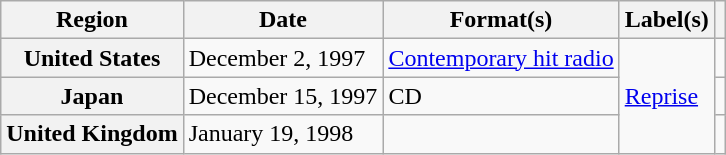<table class="wikitable plainrowheaders">
<tr>
<th scope="col">Region</th>
<th scope="col">Date</th>
<th scope="col">Format(s)</th>
<th scope="col">Label(s)</th>
<th scope="col"></th>
</tr>
<tr>
<th scope="row">United States</th>
<td>December 2, 1997</td>
<td><a href='#'>Contemporary hit radio</a></td>
<td rowspan="3"><a href='#'>Reprise</a></td>
<td></td>
</tr>
<tr>
<th scope="row">Japan</th>
<td>December 15, 1997</td>
<td>CD</td>
<td></td>
</tr>
<tr>
<th scope="row">United Kingdom</th>
<td>January 19, 1998</td>
<td></td>
<td></td>
</tr>
</table>
